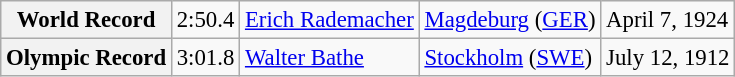<table class="wikitable" style="font-size:95%;">
<tr>
<th>World Record</th>
<td>2:50.4</td>
<td> <a href='#'>Erich Rademacher</a></td>
<td><a href='#'>Magdeburg</a> (<a href='#'>GER</a>)</td>
<td>April 7, 1924</td>
</tr>
<tr>
<th>Olympic Record</th>
<td>3:01.8</td>
<td> <a href='#'>Walter Bathe</a></td>
<td><a href='#'>Stockholm</a> (<a href='#'>SWE</a>)</td>
<td>July 12, 1912</td>
</tr>
</table>
